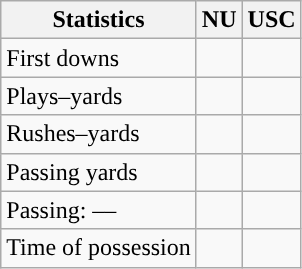<table class="wikitable" style="float:left">
<tr>
<th>Statistics</th>
<th>NU</th>
<th>USC</th>
</tr>
<tr>
<td>First downs</td>
<td></td>
<td></td>
</tr>
<tr>
<td>Plays–yards</td>
<td></td>
<td></td>
</tr>
<tr>
<td>Rushes–yards</td>
<td></td>
<td></td>
</tr>
<tr>
<td>Passing yards</td>
<td></td>
<td></td>
</tr>
<tr>
<td>Passing: ––</td>
<td></td>
<td></td>
</tr>
<tr>
<td>Time of possession</td>
<td></td>
<td></td>
</tr>
</table>
